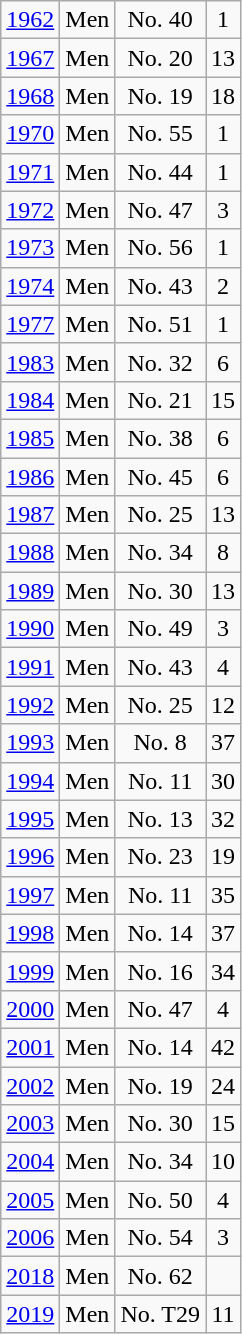<table class="wikitable">
<tr align="center">
<td><a href='#'>1962</a></td>
<td>Men</td>
<td>No. 40</td>
<td>1</td>
</tr>
<tr align="center">
<td><a href='#'>1967</a></td>
<td>Men</td>
<td>No. 20</td>
<td>13</td>
</tr>
<tr align="center">
<td><a href='#'>1968</a></td>
<td>Men</td>
<td>No. 19</td>
<td>18</td>
</tr>
<tr align="center">
<td><a href='#'>1970</a></td>
<td>Men</td>
<td>No. 55</td>
<td>1</td>
</tr>
<tr align="center">
<td><a href='#'>1971</a></td>
<td>Men</td>
<td>No. 44</td>
<td>1</td>
</tr>
<tr align="center">
<td><a href='#'>1972</a></td>
<td>Men</td>
<td>No. 47</td>
<td>3</td>
</tr>
<tr align="center">
<td><a href='#'>1973</a></td>
<td>Men</td>
<td>No. 56</td>
<td>1</td>
</tr>
<tr align="center">
<td><a href='#'>1974</a></td>
<td>Men</td>
<td>No. 43</td>
<td>2</td>
</tr>
<tr align="center">
<td><a href='#'>1977</a></td>
<td>Men</td>
<td>No. 51</td>
<td>1</td>
</tr>
<tr align="center">
<td><a href='#'>1983</a></td>
<td>Men</td>
<td>No. 32</td>
<td>6</td>
</tr>
<tr align="center">
<td><a href='#'>1984</a></td>
<td>Men</td>
<td>No. 21</td>
<td>15</td>
</tr>
<tr align="center">
<td><a href='#'>1985</a></td>
<td>Men</td>
<td>No. 38</td>
<td>6</td>
</tr>
<tr align="center">
<td><a href='#'>1986</a></td>
<td>Men</td>
<td>No. 45</td>
<td>6</td>
</tr>
<tr align="center">
<td><a href='#'>1987</a></td>
<td>Men</td>
<td>No. 25</td>
<td>13</td>
</tr>
<tr align="center">
<td><a href='#'>1988</a></td>
<td>Men</td>
<td>No. 34</td>
<td>8</td>
</tr>
<tr align="center">
<td><a href='#'>1989</a></td>
<td>Men</td>
<td>No. 30</td>
<td>13</td>
</tr>
<tr align="center">
<td><a href='#'>1990</a></td>
<td>Men</td>
<td>No. 49</td>
<td>3</td>
</tr>
<tr align="center">
<td><a href='#'>1991</a></td>
<td>Men</td>
<td>No. 43</td>
<td>4</td>
</tr>
<tr align="center">
<td><a href='#'>1992</a></td>
<td>Men</td>
<td>No. 25</td>
<td>12</td>
</tr>
<tr align="center">
<td><a href='#'>1993</a></td>
<td>Men</td>
<td>No. 8</td>
<td>37</td>
</tr>
<tr align="center">
<td><a href='#'>1994</a></td>
<td>Men</td>
<td>No. 11</td>
<td>30</td>
</tr>
<tr align="center">
<td><a href='#'>1995</a></td>
<td>Men</td>
<td>No. 13</td>
<td>32</td>
</tr>
<tr align="center">
<td><a href='#'>1996</a></td>
<td>Men</td>
<td>No. 23</td>
<td>19</td>
</tr>
<tr align="center">
<td><a href='#'>1997</a></td>
<td>Men</td>
<td>No. 11</td>
<td>35</td>
</tr>
<tr align="center">
<td><a href='#'>1998</a></td>
<td>Men</td>
<td>No. 14</td>
<td>37</td>
</tr>
<tr align="center">
<td><a href='#'>1999</a></td>
<td>Men</td>
<td>No. 16</td>
<td>34</td>
</tr>
<tr align="center">
<td><a href='#'>2000</a></td>
<td>Men</td>
<td>No. 47</td>
<td>4</td>
</tr>
<tr align="center">
<td><a href='#'>2001</a></td>
<td>Men</td>
<td>No. 14</td>
<td>42</td>
</tr>
<tr align="center">
<td><a href='#'>2002</a></td>
<td>Men</td>
<td>No. 19</td>
<td>24</td>
</tr>
<tr align="center">
<td><a href='#'>2003</a></td>
<td>Men</td>
<td>No. 30</td>
<td>15</td>
</tr>
<tr align="center">
<td><a href='#'>2004</a></td>
<td>Men</td>
<td>No. 34</td>
<td>10</td>
</tr>
<tr align="center">
<td><a href='#'>2005</a></td>
<td>Men</td>
<td>No. 50</td>
<td>4</td>
</tr>
<tr align="center">
<td><a href='#'>2006</a></td>
<td>Men</td>
<td>No. 54</td>
<td>3</td>
</tr>
<tr align="center">
<td><a href='#'>2018</a></td>
<td>Men</td>
<td>No. 62</td>
<td></td>
</tr>
<tr align="center">
<td><a href='#'>2019</a></td>
<td>Men</td>
<td>No. T29</td>
<td>11</td>
</tr>
</table>
